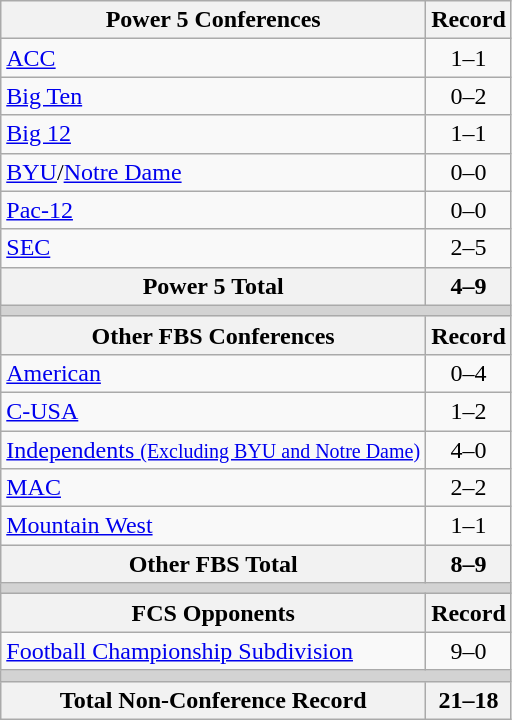<table class="wikitable">
<tr>
<th>Power 5 Conferences</th>
<th>Record</th>
</tr>
<tr>
<td><a href='#'>ACC</a></td>
<td align=center>1–1</td>
</tr>
<tr>
<td><a href='#'>Big Ten</a></td>
<td align=center>0–2</td>
</tr>
<tr>
<td><a href='#'>Big 12</a></td>
<td align=center>1–1</td>
</tr>
<tr>
<td><a href='#'>BYU</a>/<a href='#'>Notre Dame</a></td>
<td align=center>0–0</td>
</tr>
<tr>
<td><a href='#'>Pac-12</a></td>
<td align=center>0–0</td>
</tr>
<tr>
<td><a href='#'>SEC</a></td>
<td align=center>2–5</td>
</tr>
<tr>
<th>Power 5 Total</th>
<th>4–9</th>
</tr>
<tr>
<th colspan="2" style="background:lightgrey;"></th>
</tr>
<tr>
<th>Other FBS Conferences</th>
<th>Record</th>
</tr>
<tr>
<td><a href='#'>American</a></td>
<td align=center>0–4</td>
</tr>
<tr>
<td><a href='#'>C-USA</a></td>
<td align=center>1–2</td>
</tr>
<tr>
<td><a href='#'>Independents <small>(Excluding BYU and Notre Dame)</small></a></td>
<td align=center>4–0</td>
</tr>
<tr>
<td><a href='#'>MAC</a></td>
<td align=center>2–2</td>
</tr>
<tr>
<td><a href='#'>Mountain West</a></td>
<td align=center>1–1</td>
</tr>
<tr>
<th>Other FBS Total</th>
<th>8–9</th>
</tr>
<tr>
<th colspan="2" style="background:lightgrey;"></th>
</tr>
<tr>
<th>FCS Opponents</th>
<th>Record</th>
</tr>
<tr>
<td><a href='#'>Football Championship Subdivision</a></td>
<td align=center>9–0</td>
</tr>
<tr>
<th colspan="2" style="background:lightgrey;"></th>
</tr>
<tr>
<th>Total Non-Conference Record</th>
<th>21–18</th>
</tr>
</table>
